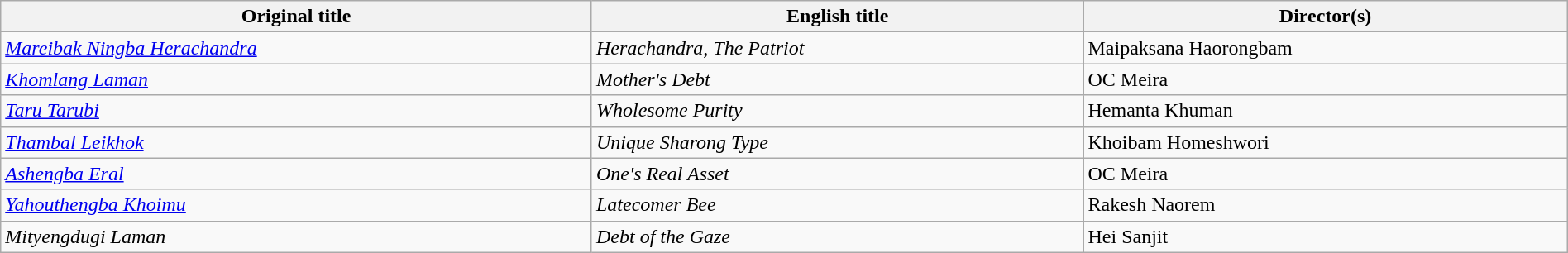<table class="sortable wikitable" style="width:100%; margin-bottom:4px" cellpadding="5">
<tr>
<th scope="col">Original title</th>
<th scope="col">English title</th>
<th scope="col">Director(s)</th>
</tr>
<tr>
<td><em><a href='#'>Mareibak Ningba Herachandra</a></em></td>
<td><em>Herachandra, The Patriot</em></td>
<td>Maipaksana Haorongbam</td>
</tr>
<tr>
<td><em><a href='#'>Khomlang Laman</a></em></td>
<td><em>Mother's Debt</em></td>
<td>OC Meira</td>
</tr>
<tr>
<td><em><a href='#'>Taru Tarubi</a></em></td>
<td><em>Wholesome Purity</em></td>
<td>Hemanta Khuman</td>
</tr>
<tr>
<td><em><a href='#'>Thambal Leikhok</a></em></td>
<td><em>Unique Sharong Type</em></td>
<td>Khoibam Homeshwori</td>
</tr>
<tr>
<td><em><a href='#'>Ashengba Eral</a></em></td>
<td><em>One's Real Asset</em></td>
<td>OC Meira</td>
</tr>
<tr>
<td><em><a href='#'>Yahouthengba Khoimu</a></em></td>
<td><em>Latecomer Bee</em></td>
<td>Rakesh Naorem</td>
</tr>
<tr>
<td><em>Mityengdugi Laman</em></td>
<td><em>Debt of the Gaze</em></td>
<td>Hei Sanjit</td>
</tr>
</table>
